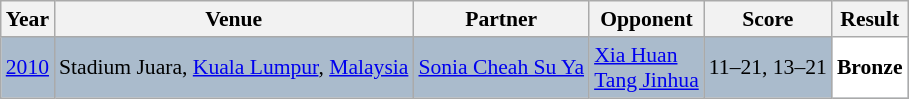<table class="sortable wikitable" style="font-size: 90%;">
<tr>
<th>Year</th>
<th>Venue</th>
<th>Partner</th>
<th>Opponent</th>
<th>Score</th>
<th>Result</th>
</tr>
<tr style="background:#AABBCC">
<td align="center"><a href='#'>2010</a></td>
<td align="left">Stadium Juara, <a href='#'>Kuala Lumpur</a>, <a href='#'>Malaysia</a></td>
<td align="left"> <a href='#'>Sonia Cheah Su Ya</a></td>
<td align="left"> <a href='#'>Xia Huan</a> <br>  <a href='#'>Tang Jinhua</a></td>
<td align="left">11–21, 13–21</td>
<td style="text-align:left; background:white"> <strong>Bronze</strong></td>
</tr>
</table>
